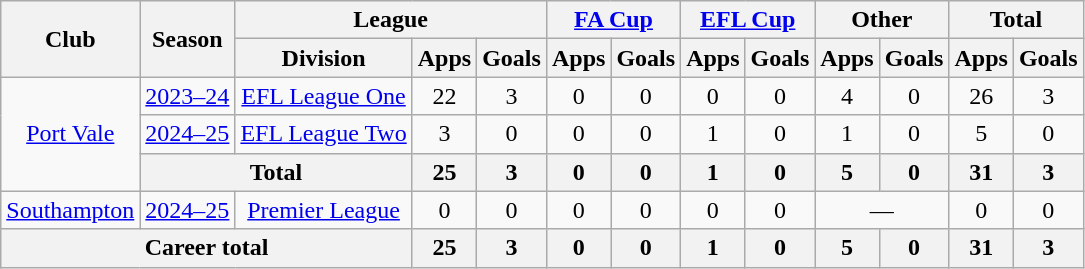<table class="wikitable" style="text-align:center;">
<tr>
<th rowspan="2">Club</th>
<th rowspan="2">Season</th>
<th colspan="3">League</th>
<th colspan="2"><a href='#'>FA Cup</a></th>
<th colspan="2"><a href='#'>EFL Cup</a></th>
<th colspan="2">Other</th>
<th colspan="2">Total</th>
</tr>
<tr>
<th>Division</th>
<th>Apps</th>
<th>Goals</th>
<th>Apps</th>
<th>Goals</th>
<th>Apps</th>
<th>Goals</th>
<th>Apps</th>
<th>Goals</th>
<th>Apps</th>
<th>Goals</th>
</tr>
<tr>
<td rowspan="3"><a href='#'>Port Vale</a></td>
<td><a href='#'>2023–24</a></td>
<td><a href='#'>EFL League One</a></td>
<td>22</td>
<td>3</td>
<td>0</td>
<td>0</td>
<td>0</td>
<td>0</td>
<td>4</td>
<td>0</td>
<td>26</td>
<td>3</td>
</tr>
<tr>
<td><a href='#'>2024–25</a></td>
<td><a href='#'>EFL League Two</a></td>
<td>3</td>
<td>0</td>
<td>0</td>
<td>0</td>
<td>1</td>
<td>0</td>
<td>1</td>
<td>0</td>
<td>5</td>
<td>0</td>
</tr>
<tr>
<th colspan="2">Total</th>
<th>25</th>
<th>3</th>
<th>0</th>
<th>0</th>
<th>1</th>
<th>0</th>
<th>5</th>
<th>0</th>
<th>31</th>
<th>3</th>
</tr>
<tr>
<td><a href='#'>Southampton</a></td>
<td><a href='#'>2024–25</a></td>
<td><a href='#'>Premier League</a></td>
<td>0</td>
<td>0</td>
<td>0</td>
<td>0</td>
<td>0</td>
<td>0</td>
<td colspan="2">—</td>
<td>0</td>
<td>0</td>
</tr>
<tr>
<th colspan="3">Career total</th>
<th>25</th>
<th>3</th>
<th>0</th>
<th>0</th>
<th>1</th>
<th>0</th>
<th>5</th>
<th>0</th>
<th>31</th>
<th>3</th>
</tr>
</table>
